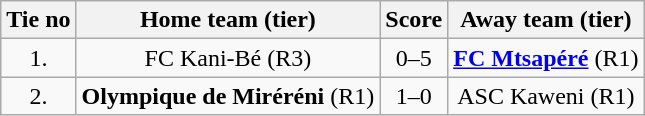<table class="wikitable" style="text-align: center">
<tr>
<th>Tie no</th>
<th>Home team (tier)</th>
<th>Score</th>
<th>Away team (tier)</th>
</tr>
<tr>
<td>1.</td>
<td> FC Kani-Bé (R3)</td>
<td>0–5</td>
<td><strong><a href='#'>FC Mtsapéré</a></strong> (R1) </td>
</tr>
<tr>
<td>2.</td>
<td> <strong>Olympique de Miréréni</strong> (R1)</td>
<td>1–0</td>
<td>ASC Kaweni (R1) </td>
</tr>
</table>
